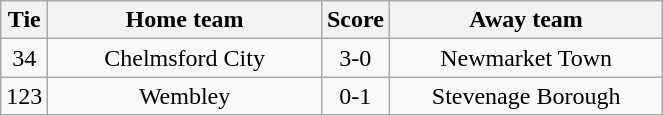<table class="wikitable" style="text-align:center;">
<tr>
<th width=20>Tie</th>
<th width=175>Home team</th>
<th width=20>Score</th>
<th width=175>Away team</th>
</tr>
<tr>
<td>34</td>
<td>Chelmsford City</td>
<td>3-0</td>
<td>Newmarket Town</td>
</tr>
<tr>
<td>123</td>
<td>Wembley</td>
<td>0-1</td>
<td>Stevenage Borough</td>
</tr>
</table>
